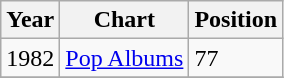<table class="wikitable">
<tr>
<th align="left">Year</th>
<th align="left">Chart</th>
<th align="left">Position</th>
</tr>
<tr>
<td align="left">1982</td>
<td align="left"><a href='#'>Pop Albums</a></td>
<td align="left">77</td>
</tr>
<tr>
</tr>
</table>
